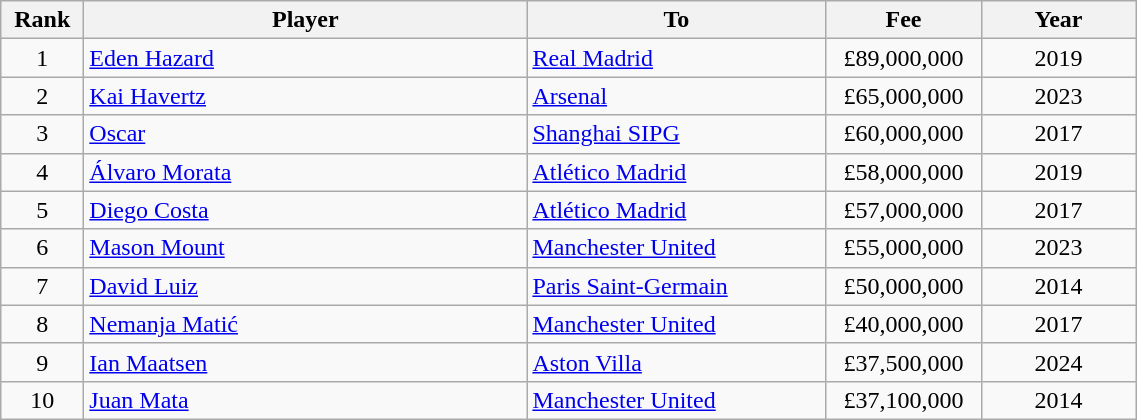<table class="wikitable sortable" style="text-align: center;">
<tr>
<th style="width: 3em;">Rank</th>
<th style="width: 18em;">Player</th>
<th style="width: 12em;">To</th>
<th style="width:6em;">Fee</th>
<th style="width: 6em;">Year</th>
</tr>
<tr>
<td>1</td>
<td align="left"> <a href='#'>Eden Hazard</a></td>
<td align="left"> <a href='#'>Real Madrid</a></td>
<td>£89,000,000</td>
<td>2019</td>
</tr>
<tr>
<td>2</td>
<td align="left"> <a href='#'>Kai Havertz</a></td>
<td align="left"> <a href='#'>Arsenal</a></td>
<td>£65,000,000</td>
<td>2023</td>
</tr>
<tr>
<td>3</td>
<td align="left"> <a href='#'>Oscar</a></td>
<td align="left"> <a href='#'>Shanghai SIPG</a></td>
<td>£60,000,000</td>
<td>2017</td>
</tr>
<tr>
<td>4</td>
<td align="left"> <a href='#'>Álvaro Morata</a></td>
<td align="left"> <a href='#'>Atlético Madrid</a></td>
<td>£58,000,000</td>
<td>2019</td>
</tr>
<tr>
<td>5</td>
<td align="left"> <a href='#'>Diego Costa</a></td>
<td align="left"> <a href='#'>Atlético Madrid</a></td>
<td>£57,000,000</td>
<td>2017</td>
</tr>
<tr>
<td>6</td>
<td align="left"> <a href='#'>Mason Mount</a></td>
<td align="left"> <a href='#'>Manchester United</a></td>
<td>£55,000,000</td>
<td>2023</td>
</tr>
<tr>
<td>7</td>
<td align="left"> <a href='#'>David Luiz</a></td>
<td align="left"> <a href='#'>Paris Saint-Germain</a></td>
<td>£50,000,000</td>
<td>2014</td>
</tr>
<tr>
<td>8</td>
<td align="left"> <a href='#'>Nemanja Matić</a></td>
<td align="left"> <a href='#'>Manchester United</a></td>
<td>£40,000,000</td>
<td>2017</td>
</tr>
<tr>
<td>9</td>
<td align="left"> <a href='#'>Ian Maatsen</a></td>
<td align="left"> <a href='#'>Aston Villa</a></td>
<td>£37,500,000</td>
<td>2024</td>
</tr>
<tr>
<td>10</td>
<td align="left"> <a href='#'>Juan Mata</a></td>
<td align="left"> <a href='#'>Manchester United</a></td>
<td>£37,100,000</td>
<td>2014</td>
</tr>
</table>
